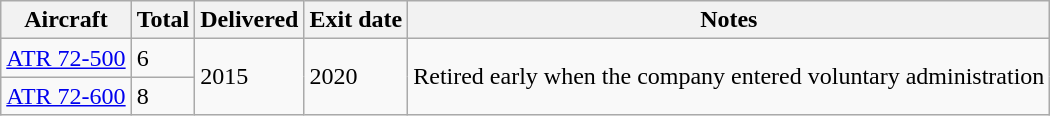<table class="wikitable">
<tr>
<th>Aircraft</th>
<th>Total</th>
<th>Delivered</th>
<th>Exit date</th>
<th>Notes</th>
</tr>
<tr>
<td><a href='#'>ATR 72-500</a></td>
<td>6</td>
<td rowspan="2">2015</td>
<td rowspan="2">2020</td>
<td rowspan="2">Retired early when the company entered voluntary administration</td>
</tr>
<tr>
<td><a href='#'>ATR 72-600</a></td>
<td>8</td>
</tr>
</table>
